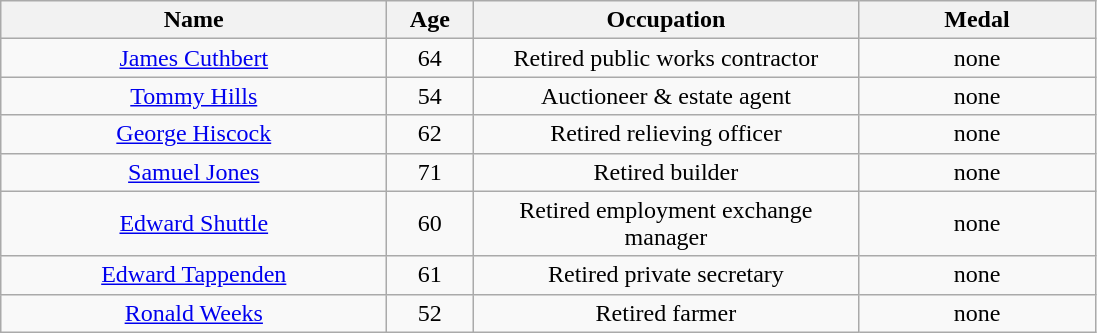<table class="wikitable" style="text-align: center">
<tr>
<th width=250>Name</th>
<th width=50>Age</th>
<th width=250>Occupation</th>
<th width=150>Medal</th>
</tr>
<tr>
<td><a href='#'>James Cuthbert</a></td>
<td>64</td>
<td>Retired public works contractor</td>
<td>none</td>
</tr>
<tr>
<td><a href='#'>Tommy Hills</a></td>
<td>54</td>
<td>Auctioneer & estate agent</td>
<td>none</td>
</tr>
<tr>
<td><a href='#'>George Hiscock</a></td>
<td>62</td>
<td>Retired relieving officer</td>
<td>none</td>
</tr>
<tr>
<td><a href='#'>Samuel Jones</a></td>
<td>71</td>
<td>Retired builder</td>
<td>none</td>
</tr>
<tr>
<td><a href='#'>Edward Shuttle</a></td>
<td>60</td>
<td>Retired employment exchange manager</td>
<td>none</td>
</tr>
<tr>
<td><a href='#'>Edward Tappenden</a></td>
<td>61</td>
<td>Retired private secretary</td>
<td>none</td>
</tr>
<tr>
<td><a href='#'>Ronald Weeks</a></td>
<td>52</td>
<td>Retired farmer</td>
<td>none</td>
</tr>
</table>
